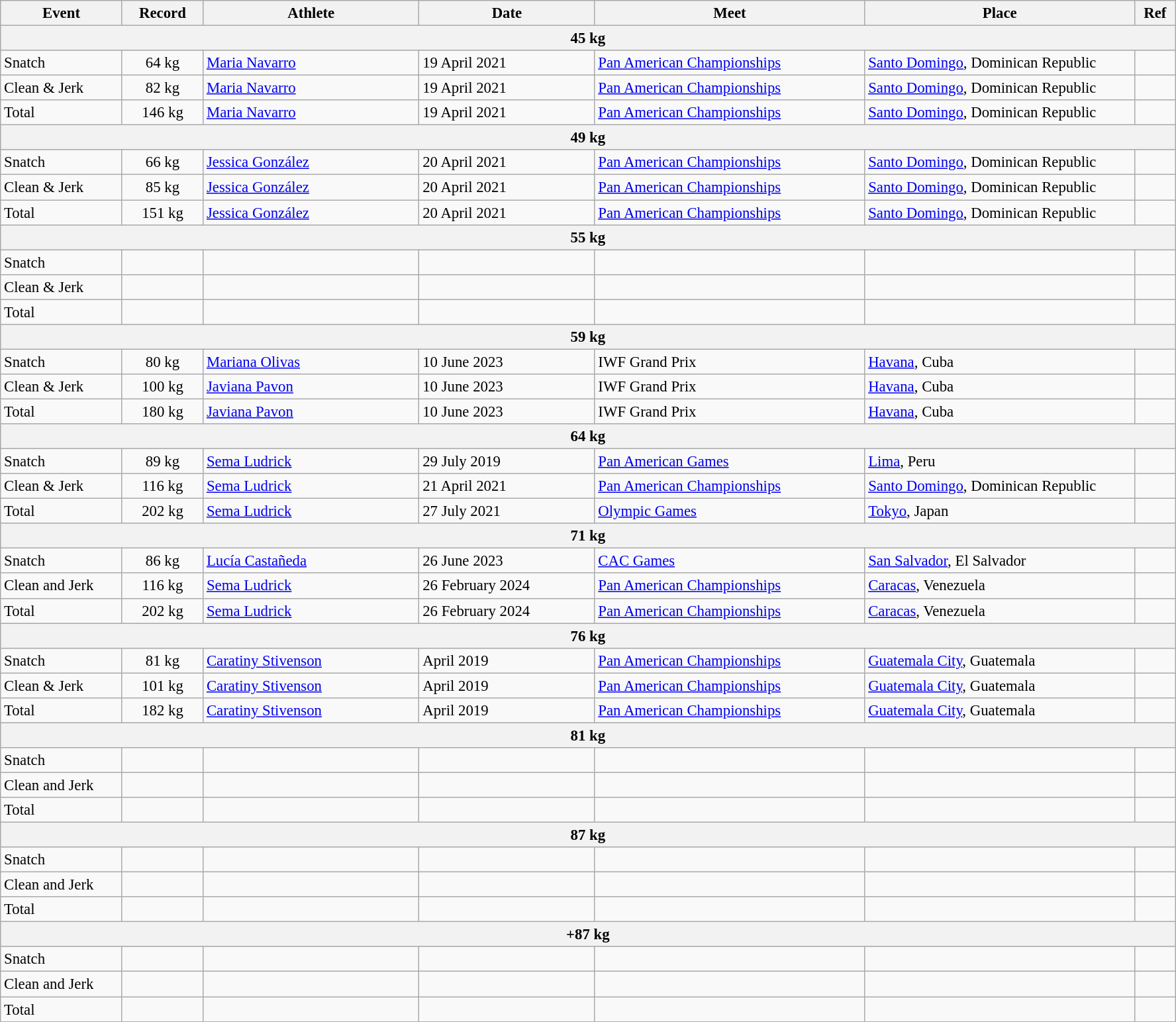<table class="wikitable" style="font-size:95%;">
<tr>
<th width=9%>Event</th>
<th width=6%>Record</th>
<th width=16%>Athlete</th>
<th width=13%>Date</th>
<th width=20%>Meet</th>
<th width=20%>Place</th>
<th width=3%>Ref</th>
</tr>
<tr bgcolor="#DDDDDD">
<th colspan="7">45 kg</th>
</tr>
<tr>
<td>Snatch</td>
<td align="center">64 kg</td>
<td><a href='#'>Maria Navarro</a></td>
<td>19 April 2021</td>
<td><a href='#'>Pan American Championships</a></td>
<td><a href='#'>Santo Domingo</a>, Dominican Republic</td>
<td></td>
</tr>
<tr>
<td>Clean & Jerk</td>
<td align="center">82 kg</td>
<td><a href='#'>Maria Navarro</a></td>
<td>19 April 2021</td>
<td><a href='#'>Pan American Championships</a></td>
<td><a href='#'>Santo Domingo</a>, Dominican Republic</td>
<td></td>
</tr>
<tr>
<td>Total</td>
<td align="center">146 kg</td>
<td><a href='#'>Maria Navarro</a></td>
<td>19 April 2021</td>
<td><a href='#'>Pan American Championships</a></td>
<td><a href='#'>Santo Domingo</a>, Dominican Republic</td>
<td></td>
</tr>
<tr bgcolor="#DDDDDD">
<th colspan="7">49 kg</th>
</tr>
<tr>
<td>Snatch</td>
<td align="center">66 kg</td>
<td><a href='#'>Jessica González</a></td>
<td>20 April 2021</td>
<td><a href='#'>Pan American Championships</a></td>
<td><a href='#'>Santo Domingo</a>, Dominican Republic</td>
<td></td>
</tr>
<tr>
<td>Clean & Jerk</td>
<td align="center">85 kg</td>
<td><a href='#'>Jessica González</a></td>
<td>20 April 2021</td>
<td><a href='#'>Pan American Championships</a></td>
<td><a href='#'>Santo Domingo</a>, Dominican Republic</td>
<td></td>
</tr>
<tr>
<td>Total</td>
<td align="center">151 kg</td>
<td><a href='#'>Jessica González</a></td>
<td>20 April 2021</td>
<td><a href='#'>Pan American Championships</a></td>
<td><a href='#'>Santo Domingo</a>, Dominican Republic</td>
<td></td>
</tr>
<tr bgcolor="#DDDDDD">
<th colspan="7">55 kg</th>
</tr>
<tr>
<td>Snatch</td>
<td align="center"></td>
<td></td>
<td></td>
<td></td>
<td></td>
<td></td>
</tr>
<tr>
<td>Clean & Jerk</td>
<td align="center"></td>
<td></td>
<td></td>
<td></td>
<td></td>
<td></td>
</tr>
<tr>
<td>Total</td>
<td align="center"></td>
<td></td>
<td></td>
<td></td>
<td></td>
<td></td>
</tr>
<tr bgcolor="#DDDDDD">
<th colspan="7">59 kg</th>
</tr>
<tr>
<td>Snatch</td>
<td align="center">80 kg</td>
<td><a href='#'>Mariana Olivas</a></td>
<td>10 June 2023</td>
<td>IWF Grand Prix</td>
<td><a href='#'>Havana</a>, Cuba</td>
<td></td>
</tr>
<tr>
<td>Clean & Jerk</td>
<td align="center">100 kg</td>
<td><a href='#'>Javiana Pavon</a></td>
<td>10 June 2023</td>
<td>IWF Grand Prix</td>
<td><a href='#'>Havana</a>, Cuba</td>
<td></td>
</tr>
<tr>
<td>Total</td>
<td align="center">180 kg</td>
<td><a href='#'>Javiana Pavon</a></td>
<td>10 June 2023</td>
<td>IWF Grand Prix</td>
<td><a href='#'>Havana</a>, Cuba</td>
<td></td>
</tr>
<tr bgcolor="#DDDDDD">
<th colspan="7">64 kg</th>
</tr>
<tr>
<td>Snatch</td>
<td align="center">89 kg</td>
<td><a href='#'>Sema Ludrick</a></td>
<td>29 July 2019</td>
<td><a href='#'>Pan American Games</a></td>
<td><a href='#'>Lima</a>, Peru</td>
<td></td>
</tr>
<tr>
<td>Clean & Jerk</td>
<td align="center">116 kg</td>
<td><a href='#'>Sema Ludrick</a></td>
<td>21 April 2021</td>
<td><a href='#'>Pan American Championships</a></td>
<td><a href='#'>Santo Domingo</a>, Dominican Republic</td>
<td></td>
</tr>
<tr>
<td>Total</td>
<td align="center">202 kg</td>
<td><a href='#'>Sema Ludrick</a></td>
<td>27 July 2021</td>
<td><a href='#'>Olympic Games</a></td>
<td><a href='#'>Tokyo</a>, Japan</td>
<td></td>
</tr>
<tr bgcolor="#DDDDDD">
<th colspan="7">71 kg</th>
</tr>
<tr>
<td>Snatch</td>
<td align="center">86 kg</td>
<td><a href='#'>Lucía Castañeda</a></td>
<td>26 June 2023</td>
<td><a href='#'>CAC Games</a></td>
<td><a href='#'>San Salvador</a>, El Salvador</td>
<td></td>
</tr>
<tr>
<td>Clean and Jerk</td>
<td align="center">116 kg</td>
<td><a href='#'>Sema Ludrick</a></td>
<td>26 February 2024</td>
<td><a href='#'>Pan American Championships</a></td>
<td><a href='#'>Caracas</a>, Venezuela</td>
<td></td>
</tr>
<tr>
<td>Total</td>
<td align="center">202 kg</td>
<td><a href='#'>Sema Ludrick</a></td>
<td>26 February 2024</td>
<td><a href='#'>Pan American Championships</a></td>
<td><a href='#'>Caracas</a>, Venezuela</td>
<td></td>
</tr>
<tr bgcolor="#DDDDDD">
<th colspan="7">76 kg</th>
</tr>
<tr>
<td>Snatch</td>
<td align="center">81 kg</td>
<td><a href='#'>Caratiny Stivenson</a></td>
<td>April 2019</td>
<td><a href='#'>Pan American Championships</a></td>
<td><a href='#'>Guatemala City</a>, Guatemala</td>
<td></td>
</tr>
<tr>
<td>Clean & Jerk</td>
<td align="center">101 kg</td>
<td><a href='#'>Caratiny Stivenson</a></td>
<td>April 2019</td>
<td><a href='#'>Pan American Championships</a></td>
<td><a href='#'>Guatemala City</a>, Guatemala</td>
<td></td>
</tr>
<tr>
<td>Total</td>
<td align="center">182 kg</td>
<td><a href='#'>Caratiny Stivenson</a></td>
<td>April 2019</td>
<td><a href='#'>Pan American Championships</a></td>
<td><a href='#'>Guatemala City</a>, Guatemala</td>
<td></td>
</tr>
<tr bgcolor="#DDDDDD">
<th colspan="7">81 kg</th>
</tr>
<tr>
<td>Snatch</td>
<td align="center"></td>
<td></td>
<td></td>
<td></td>
<td></td>
<td></td>
</tr>
<tr>
<td>Clean and Jerk</td>
<td align="center"></td>
<td></td>
<td></td>
<td></td>
<td></td>
<td></td>
</tr>
<tr>
<td>Total</td>
<td align="center"></td>
<td></td>
<td></td>
<td></td>
<td></td>
<td></td>
</tr>
<tr bgcolor="#DDDDDD">
<th colspan="7">87 kg</th>
</tr>
<tr>
<td>Snatch</td>
<td align="center"></td>
<td></td>
<td></td>
<td></td>
<td></td>
<td></td>
</tr>
<tr>
<td>Clean and Jerk</td>
<td align="center"></td>
<td></td>
<td></td>
<td></td>
<td></td>
<td></td>
</tr>
<tr>
<td>Total</td>
<td align="center"></td>
<td></td>
<td></td>
<td></td>
<td></td>
<td></td>
</tr>
<tr bgcolor="#DDDDDD">
<th colspan="7">+87 kg</th>
</tr>
<tr>
<td>Snatch</td>
<td align="center"></td>
<td></td>
<td></td>
<td></td>
<td></td>
<td></td>
</tr>
<tr>
<td>Clean and Jerk</td>
<td align="center"></td>
<td></td>
<td></td>
<td></td>
<td></td>
<td></td>
</tr>
<tr>
<td>Total</td>
<td align="center"></td>
<td></td>
<td></td>
<td></td>
<td></td>
<td></td>
</tr>
</table>
